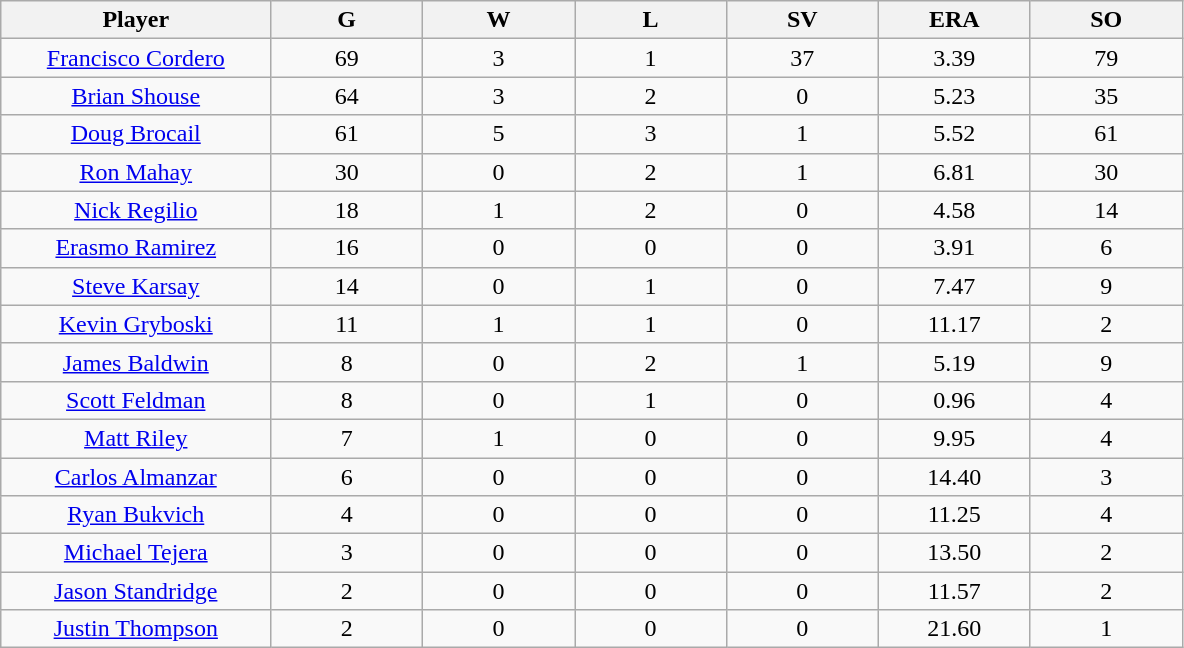<table class="wikitable sortable">
<tr>
<th bgcolor="#DDDDFF" width="16%">Player</th>
<th bgcolor="#DDDDFF" width="9%">G</th>
<th bgcolor="#DDDDFF" width="9%">W</th>
<th bgcolor="#DDDDFF" width="9%">L</th>
<th bgcolor="#DDDDFF" width="9%">SV</th>
<th bgcolor="#DDDDFF" width="9%">ERA</th>
<th bgcolor="#DDDDFF" width="9%">SO</th>
</tr>
<tr align=center>
<td><a href='#'>Francisco Cordero</a></td>
<td>69</td>
<td>3</td>
<td>1</td>
<td>37</td>
<td>3.39</td>
<td>79</td>
</tr>
<tr align=center>
<td><a href='#'>Brian Shouse</a></td>
<td>64</td>
<td>3</td>
<td>2</td>
<td>0</td>
<td>5.23</td>
<td>35</td>
</tr>
<tr align=center>
<td><a href='#'>Doug Brocail</a></td>
<td>61</td>
<td>5</td>
<td>3</td>
<td>1</td>
<td>5.52</td>
<td>61</td>
</tr>
<tr align=center>
<td><a href='#'>Ron Mahay</a></td>
<td>30</td>
<td>0</td>
<td>2</td>
<td>1</td>
<td>6.81</td>
<td>30</td>
</tr>
<tr align=center>
<td><a href='#'>Nick Regilio</a></td>
<td>18</td>
<td>1</td>
<td>2</td>
<td>0</td>
<td>4.58</td>
<td>14</td>
</tr>
<tr align=center>
<td><a href='#'>Erasmo Ramirez</a></td>
<td>16</td>
<td>0</td>
<td>0</td>
<td>0</td>
<td>3.91</td>
<td>6</td>
</tr>
<tr align=center>
<td><a href='#'>Steve Karsay</a></td>
<td>14</td>
<td>0</td>
<td>1</td>
<td>0</td>
<td>7.47</td>
<td>9</td>
</tr>
<tr align=center>
<td><a href='#'>Kevin Gryboski</a></td>
<td>11</td>
<td>1</td>
<td>1</td>
<td>0</td>
<td>11.17</td>
<td>2</td>
</tr>
<tr align=center>
<td><a href='#'>James Baldwin</a></td>
<td>8</td>
<td>0</td>
<td>2</td>
<td>1</td>
<td>5.19</td>
<td>9</td>
</tr>
<tr align=center>
<td><a href='#'>Scott Feldman</a></td>
<td>8</td>
<td>0</td>
<td>1</td>
<td>0</td>
<td>0.96</td>
<td>4</td>
</tr>
<tr align=center>
<td><a href='#'>Matt Riley</a></td>
<td>7</td>
<td>1</td>
<td>0</td>
<td>0</td>
<td>9.95</td>
<td>4</td>
</tr>
<tr align=center>
<td><a href='#'>Carlos Almanzar</a></td>
<td>6</td>
<td>0</td>
<td>0</td>
<td>0</td>
<td>14.40</td>
<td>3</td>
</tr>
<tr align=center>
<td><a href='#'>Ryan Bukvich</a></td>
<td>4</td>
<td>0</td>
<td>0</td>
<td>0</td>
<td>11.25</td>
<td>4</td>
</tr>
<tr align=center>
<td><a href='#'>Michael Tejera</a></td>
<td>3</td>
<td>0</td>
<td>0</td>
<td>0</td>
<td>13.50</td>
<td>2</td>
</tr>
<tr align=center>
<td><a href='#'>Jason Standridge</a></td>
<td>2</td>
<td>0</td>
<td>0</td>
<td>0</td>
<td>11.57</td>
<td>2</td>
</tr>
<tr align=center>
<td><a href='#'>Justin Thompson</a></td>
<td>2</td>
<td>0</td>
<td>0</td>
<td>0</td>
<td>21.60</td>
<td>1</td>
</tr>
</table>
